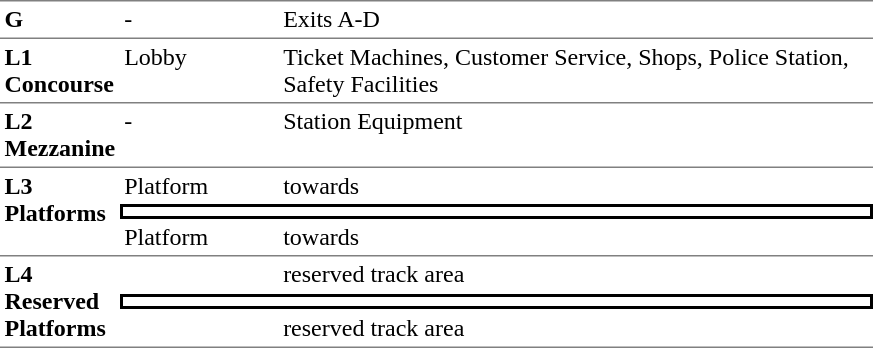<table border=0 cellspacing=0 cellpadding=3>
<tr>
<td style="border-top:solid 1px gray;" width=50 valign=top><strong>G</strong></td>
<td style="border-top:solid 1px gray;" width=100 valign=top>-</td>
<td style="border-top:solid 1px gray;" width=390 valign=top>Exits A-D</td>
</tr>
<tr>
<td style="border-bottom:solid 1px gray; border-top:solid 1px gray;" valign=top><strong>L1<br>Concourse</strong></td>
<td style="border-bottom:solid 1px gray; border-top:solid 1px gray;" valign=top>Lobby</td>
<td style="border-bottom:solid 1px gray; border-top:solid 1px gray;" valign=top>Ticket Machines, Customer Service, Shops, Police Station, Safety Facilities</td>
</tr>
<tr>
<td style="border-bottom:solid 1px gray;" valign=top><strong>L2<br>Mezzanine</strong></td>
<td style="border-bottom:solid 1px gray;" valign=top>-</td>
<td style="border-bottom:solid 1px gray;" valign=top>Station Equipment</td>
</tr>
<tr>
<td style="border-bottom:solid 1px gray;" rowspan=3 valign=top><strong>L3<br>Platforms</strong></td>
<td>Platform </td>
<td>  towards  </td>
</tr>
<tr>
<td style="border-right:solid 2px black;border-left:solid 2px black;border-top:solid 2px black;border-bottom:solid 2px black;text-align:center;" colspan=2></td>
</tr>
<tr>
<td style="border-bottom:solid 1px gray;">Platform </td>
<td style="border-bottom:solid 1px gray;"> towards   </td>
</tr>
<tr>
<td style="border-bottom:solid 1px gray;" rowspan=3 valign=top><strong>L4<br>Reserved Platforms</strong></td>
<td></td>
<td> reserved track area</td>
</tr>
<tr>
<td style="border-right:solid 2px black;border-left:solid 2px black;border-top:solid 2px black;border-bottom:solid 2px black;text-align:center;" colspan=2></td>
</tr>
<tr>
<td style="border-bottom:solid 1px gray;"></td>
<td style="border-bottom:solid 1px gray;"> reserved track area</td>
</tr>
</table>
